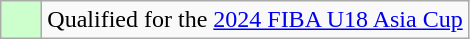<table class="wikitable">
<tr>
<td width=20px bgcolor="#ccffcc"></td>
<td>Qualified for the <a href='#'>2024 FIBA U18 Asia Cup</a></td>
</tr>
</table>
